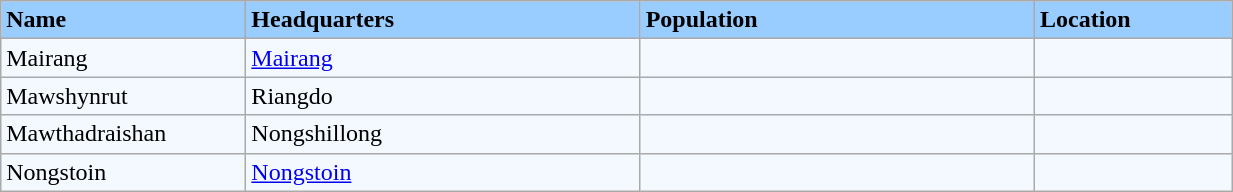<table class="wikitable sortable" width=65% style="border:1px solid black">
<tr bgcolor=#99ccff>
<td width="10%"><strong>Name</strong></td>
<td width="20%"><strong>Headquarters</strong></td>
<td width="20%"><strong>Population</strong></td>
<td width="10%"><strong>Location</strong></td>
</tr>
<tr bgcolor=#F4F9FF>
<td>Mairang</td>
<td><a href='#'>Mairang</a></td>
<td></td>
<td></td>
</tr>
<tr bgcolor=#F4F9FF>
<td>Mawshynrut</td>
<td>Riangdo</td>
<td></td>
<td></td>
</tr>
<tr bgcolor=#F4F9FF>
<td>Mawthadraishan</td>
<td>Nongshillong</td>
<td></td>
<td></td>
</tr>
<tr bgcolor=#F4F9FF>
<td>Nongstoin</td>
<td><a href='#'>Nongstoin</a></td>
<td></td>
<td></td>
</tr>
</table>
